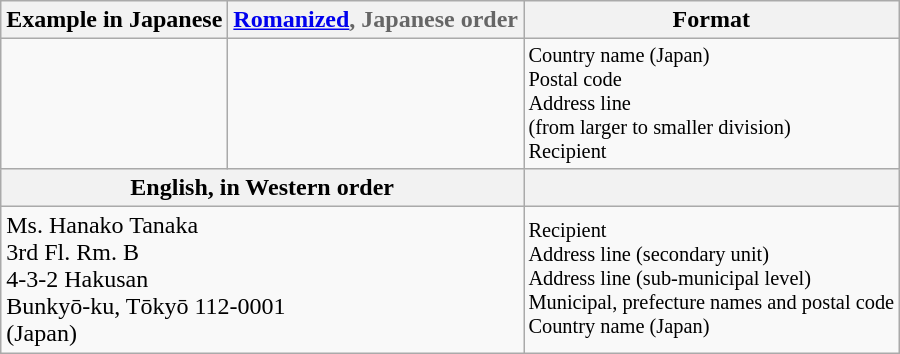<table class="wikitable">
<tr>
<th>Example in Japanese</th>
<th style="color:#666;"><a href='#'>Romanized</a>, Japanese order</th>
<th>Format</th>
</tr>
<tr>
<td><br></td>
<td style="color:#666;"></td>
<td style="font-size:85%;">Country name (Japan)<br>Postal code<br>Address line<br>(from larger to smaller division)<br>Recipient</td>
</tr>
<tr>
<th colspan=2>English, in Western order</th>
<th></th>
</tr>
<tr>
<td colspan=2>Ms. Hanako Tanaka<br>3rd Fl. Rm. B<br>4-3-2 Hakusan<br>Bunkyō-ku, Tōkyō 112-0001<br>(Japan)</td>
<td style="font-size:85%;">Recipient<br>Address line (secondary unit)<br>Address line (sub-municipal level)<br>Municipal, prefecture names and postal code<br>Country name (Japan)</td>
</tr>
</table>
